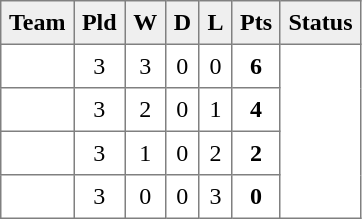<table style=border-collapse:collapse border=1 cellspacing=0 cellpadding=5>
<tr align=center bgcolor=#efefef>
<th>Team</th>
<th>Pld</th>
<th>W</th>
<th>D</th>
<th>L</th>
<th>Pts</th>
<th>Status</th>
</tr>
<tr align=center style="background:#FFFFFF;">
<td style="text-align:left;"> </td>
<td>3</td>
<td>3</td>
<td>0</td>
<td>0</td>
<td><strong>6</strong></td>
<td rowspan=4></td>
</tr>
<tr align=center style="background:#FFFFFF;">
<td style="text-align:left;"> </td>
<td>3</td>
<td>2</td>
<td>0</td>
<td>1</td>
<td><strong>4</strong></td>
</tr>
<tr align=center style="background:#FFFFFF;">
<td style="text-align:left;"> </td>
<td>3</td>
<td>1</td>
<td>0</td>
<td>2</td>
<td><strong>2</strong></td>
</tr>
<tr align=center style="background:#FFFFFF;">
<td style="text-align:left;"> </td>
<td>3</td>
<td>0</td>
<td>0</td>
<td>3</td>
<td><strong>0</strong></td>
</tr>
</table>
